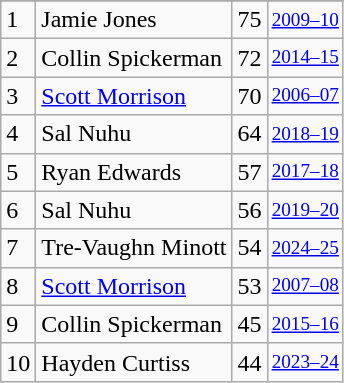<table class="wikitable">
<tr>
</tr>
<tr>
<td>1</td>
<td>Jamie Jones</td>
<td>75</td>
<td style="font-size:80%;"><a href='#'>2009–10</a></td>
</tr>
<tr>
<td>2</td>
<td>Collin Spickerman</td>
<td>72</td>
<td style="font-size:80%;"><a href='#'>2014–15</a></td>
</tr>
<tr>
<td>3</td>
<td><a href='#'>Scott Morrison</a></td>
<td>70</td>
<td style="font-size:80%;"><a href='#'>2006–07</a></td>
</tr>
<tr>
<td>4</td>
<td>Sal Nuhu</td>
<td>64</td>
<td style="font-size:80%;"><a href='#'>2018–19</a></td>
</tr>
<tr>
<td>5</td>
<td>Ryan Edwards</td>
<td>57</td>
<td style="font-size:80%;"><a href='#'>2017–18</a></td>
</tr>
<tr>
<td>6</td>
<td>Sal Nuhu</td>
<td>56</td>
<td style="font-size:80%;"><a href='#'>2019–20</a></td>
</tr>
<tr>
<td>7</td>
<td>Tre-Vaughn Minott</td>
<td>54</td>
<td style="font-size:80%;"><a href='#'>2024–25</a></td>
</tr>
<tr>
<td>8</td>
<td><a href='#'>Scott Morrison</a></td>
<td>53</td>
<td style="font-size:80%;"><a href='#'>2007–08</a></td>
</tr>
<tr>
<td>9</td>
<td>Collin Spickerman</td>
<td>45</td>
<td style="font-size:80%;"><a href='#'>2015–16</a></td>
</tr>
<tr>
<td>10</td>
<td>Hayden Curtiss</td>
<td>44</td>
<td style="font-size:80%;"><a href='#'>2023–24</a></td>
</tr>
</table>
